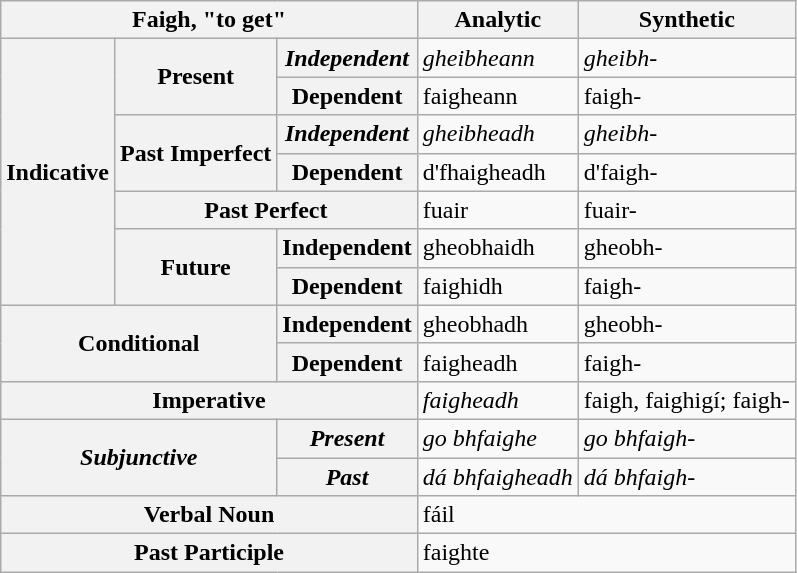<table class="wikitable mw-collapsible">
<tr>
<th colspan="3">Faigh, "to get"</th>
<th>Analytic</th>
<th>Synthetic</th>
</tr>
<tr>
<th rowspan="7">Indicative</th>
<th rowspan="2">Present</th>
<th><em>Independent</em></th>
<td><em>gheibheann</em></td>
<td><em>gheibh-</em></td>
</tr>
<tr>
<th>Dependent</th>
<td>faigheann</td>
<td>faigh-</td>
</tr>
<tr>
<th rowspan="2">Past Imperfect</th>
<th><em>Independent</em></th>
<td><em>gheibheadh</em></td>
<td><em>gheibh-</em></td>
</tr>
<tr>
<th>Dependent</th>
<td>d'fhaigheadh</td>
<td>d'faigh-</td>
</tr>
<tr>
<th colspan="2">Past Perfect</th>
<td>fuair</td>
<td>fuair-</td>
</tr>
<tr>
<th rowspan="2">Future</th>
<th>Independent</th>
<td>gheobhaidh</td>
<td>gheobh-</td>
</tr>
<tr>
<th>Dependent</th>
<td>faighidh</td>
<td>faigh-</td>
</tr>
<tr>
<th colspan="2" rowspan="2">Conditional</th>
<th>Independent</th>
<td>gheobhadh</td>
<td>gheobh-</td>
</tr>
<tr>
<th>Dependent</th>
<td>faigheadh</td>
<td>faigh-</td>
</tr>
<tr>
<th colspan="3">Imperative</th>
<td><em>faigheadh</em></td>
<td>faigh, faighigí; faigh-</td>
</tr>
<tr>
<th colspan="2" rowspan="2"><em>Subjunctive</em></th>
<th><em>Present</em></th>
<td><em>go bhfaighe</em></td>
<td><em>go bhfaigh-</em></td>
</tr>
<tr>
<th><em>Past</em></th>
<td><em>dá bhfaigheadh</em></td>
<td><em>dá bhfaigh-</em></td>
</tr>
<tr>
<th colspan="3">Verbal Noun</th>
<td colspan="2">fáil</td>
</tr>
<tr>
<th colspan="3">Past Participle</th>
<td colspan="2">faighte</td>
</tr>
</table>
